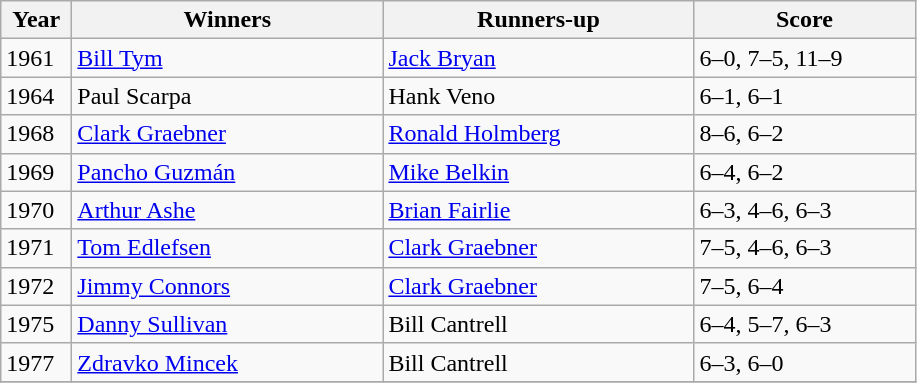<table class="wikitable">
<tr>
<th style="width:40px">Year</th>
<th style="width:200px">Winners</th>
<th style="width:200px">Runners-up</th>
<th style="width:140px" class="unsortable">Score</th>
</tr>
<tr>
<td>1961</td>
<td> <a href='#'>Bill Tym</a></td>
<td> <a href='#'>Jack Bryan</a></td>
<td>6–0, 7–5, 11–9</td>
</tr>
<tr>
<td>1964</td>
<td> Paul Scarpa</td>
<td> Hank Veno</td>
<td>6–1, 6–1</td>
</tr>
<tr>
<td>1968</td>
<td> <a href='#'>Clark Graebner</a></td>
<td> <a href='#'>Ronald Holmberg</a></td>
<td>8–6, 6–2</td>
</tr>
<tr>
<td>1969</td>
<td> <a href='#'>Pancho Guzmán</a></td>
<td> <a href='#'>Mike Belkin</a></td>
<td>6–4, 6–2</td>
</tr>
<tr>
<td>1970</td>
<td> <a href='#'>Arthur Ashe</a></td>
<td> <a href='#'>Brian Fairlie</a></td>
<td>6–3, 4–6,  6–3</td>
</tr>
<tr>
<td>1971</td>
<td> <a href='#'>Tom Edlefsen</a></td>
<td> <a href='#'>Clark Graebner</a></td>
<td>7–5, 4–6,  6–3</td>
</tr>
<tr>
<td>1972</td>
<td> <a href='#'>Jimmy Connors</a></td>
<td> <a href='#'>Clark Graebner</a></td>
<td>7–5, 6–4</td>
</tr>
<tr>
<td>1975</td>
<td> <a href='#'>Danny Sullivan</a></td>
<td> Bill Cantrell</td>
<td>6–4, 5–7,  6–3</td>
</tr>
<tr>
<td>1977</td>
<td> <a href='#'>Zdravko Mincek</a></td>
<td> Bill Cantrell</td>
<td>6–3, 6–0</td>
</tr>
<tr>
</tr>
</table>
